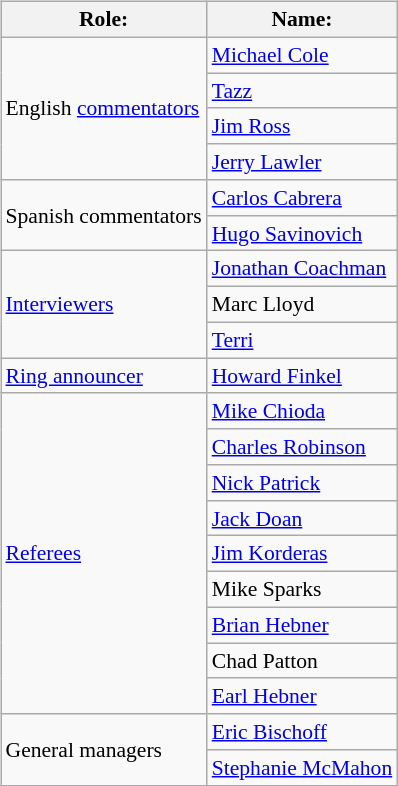<table class=wikitable style="font-size:90%; margin: 0.5em 0 0.5em 1em; float: right; clear: right;">
<tr>
<th>Role:</th>
<th>Name:</th>
</tr>
<tr>
<td rowspan="4">English <a href='#'>commentators</a></td>
<td><a href='#'>Michael Cole</a> </td>
</tr>
<tr>
<td><a href='#'>Tazz</a> </td>
</tr>
<tr>
<td><a href='#'>Jim Ross</a>  </td>
</tr>
<tr>
<td><a href='#'>Jerry Lawler</a> </td>
</tr>
<tr>
<td rowspan="2">Spanish commentators</td>
<td><a href='#'>Carlos Cabrera</a></td>
</tr>
<tr>
<td><a href='#'>Hugo Savinovich</a></td>
</tr>
<tr>
<td rowspan=3><a href='#'>Interviewers</a></td>
<td><a href='#'>Jonathan Coachman</a></td>
</tr>
<tr>
<td>Marc Lloyd</td>
</tr>
<tr>
<td><a href='#'>Terri</a></td>
</tr>
<tr>
<td><a href='#'>Ring announcer</a></td>
<td><a href='#'>Howard Finkel</a></td>
</tr>
<tr>
<td rowspan="9"><a href='#'>Referees</a></td>
<td><a href='#'>Mike Chioda</a></td>
</tr>
<tr>
<td><a href='#'>Charles Robinson</a></td>
</tr>
<tr>
<td><a href='#'>Nick Patrick</a></td>
</tr>
<tr>
<td><a href='#'>Jack Doan</a></td>
</tr>
<tr>
<td><a href='#'>Jim Korderas</a></td>
</tr>
<tr>
<td>Mike Sparks</td>
</tr>
<tr>
<td><a href='#'>Brian Hebner</a></td>
</tr>
<tr>
<td>Chad Patton</td>
</tr>
<tr>
<td><a href='#'>Earl Hebner</a></td>
</tr>
<tr>
<td rowspan=2>General managers</td>
<td><a href='#'>Eric Bischoff</a> </td>
</tr>
<tr>
<td><a href='#'>Stephanie McMahon</a> </td>
</tr>
</table>
